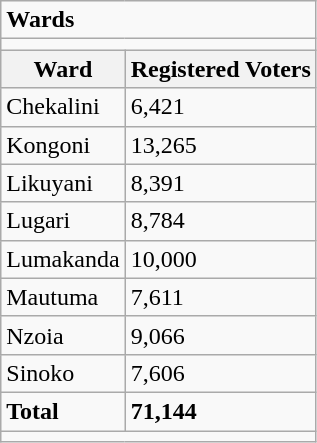<table class="wikitable">
<tr>
<td colspan="2"><strong>Wards</strong></td>
</tr>
<tr>
<td colspan="2"></td>
</tr>
<tr>
<th>Ward</th>
<th>Registered Voters</th>
</tr>
<tr>
<td>Chekalini</td>
<td>6,421</td>
</tr>
<tr>
<td>Kongoni</td>
<td>13,265</td>
</tr>
<tr>
<td>Likuyani</td>
<td>8,391</td>
</tr>
<tr>
<td>Lugari</td>
<td>8,784</td>
</tr>
<tr>
<td>Lumakanda</td>
<td>10,000</td>
</tr>
<tr>
<td>Mautuma</td>
<td>7,611</td>
</tr>
<tr>
<td>Nzoia</td>
<td>9,066</td>
</tr>
<tr>
<td>Sinoko</td>
<td>7,606</td>
</tr>
<tr>
<td><strong>Total</strong></td>
<td><strong>71,144</strong></td>
</tr>
<tr>
<td colspan="2"></td>
</tr>
</table>
